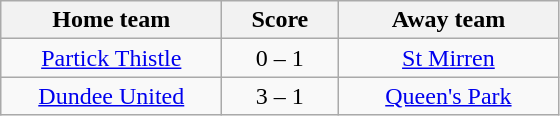<table class="wikitable" style="text-align: center">
<tr>
<th width=140>Home team</th>
<th width=70>Score</th>
<th width=140>Away team</th>
</tr>
<tr>
<td><a href='#'>Partick Thistle</a></td>
<td>0 – 1</td>
<td><a href='#'>St Mirren</a></td>
</tr>
<tr>
<td><a href='#'>Dundee United</a></td>
<td>3 – 1</td>
<td><a href='#'>Queen's Park</a></td>
</tr>
</table>
